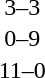<table cellspacing=1 width=70%>
<tr>
<th width=25%></th>
<th width=30%></th>
<th width=15%></th>
<th width=30%></th>
</tr>
<tr>
<td></td>
<td align=right></td>
<td align=center>3–3</td>
<td></td>
</tr>
<tr>
<td></td>
<td align=right></td>
<td align=center>0–9</td>
<td></td>
</tr>
<tr>
<td></td>
<td align=right></td>
<td align=center>11–0</td>
<td></td>
</tr>
</table>
